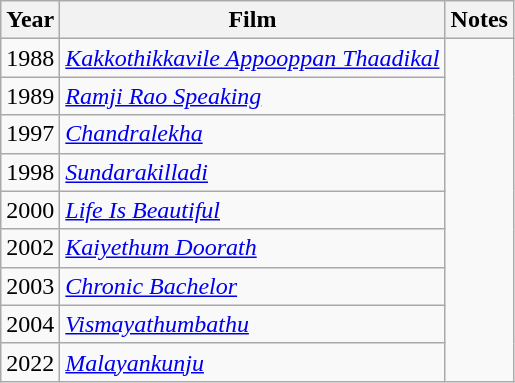<table class="wikitable sortable">
<tr>
<th>Year</th>
<th>Film</th>
<th class="unsortable" >Notes</th>
</tr>
<tr>
<td>1988</td>
<td><em><a href='#'>Kakkothikkavile Appooppan Thaadikal</a></em></td>
</tr>
<tr>
<td>1989</td>
<td><em><a href='#'>Ramji Rao Speaking</a></em></td>
</tr>
<tr>
<td>1997</td>
<td><em><a href='#'>Chandralekha</a></em></td>
</tr>
<tr>
<td>1998</td>
<td><em><a href='#'>Sundarakilladi</a></em></td>
</tr>
<tr>
<td>2000</td>
<td><em><a href='#'>Life Is Beautiful</a></em></td>
</tr>
<tr>
<td>2002</td>
<td><em><a href='#'>Kaiyethum Doorath</a></em></td>
</tr>
<tr>
<td>2003</td>
<td><em><a href='#'>Chronic Bachelor</a></em></td>
</tr>
<tr>
<td>2004</td>
<td><em><a href='#'>Vismayathumbathu</a></em></td>
</tr>
<tr>
<td>2022</td>
<td><em><a href='#'>Malayankunju</a></em></td>
</tr>
</table>
